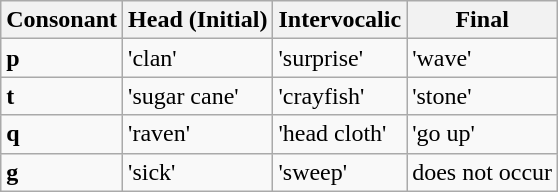<table class="wikitable">
<tr>
<th>Consonant</th>
<th>Head (Initial)</th>
<th>Intervocalic</th>
<th>Final</th>
</tr>
<tr>
<td><strong>p</strong></td>
<td> 'clan'</td>
<td> 'surprise'</td>
<td> 'wave'</td>
</tr>
<tr>
<td><strong>t</strong></td>
<td> 'sugar cane'</td>
<td> 'crayfish'</td>
<td> 'stone'</td>
</tr>
<tr>
<td><strong>q</strong></td>
<td> 'raven'</td>
<td> 'head cloth'</td>
<td> 'go up'</td>
</tr>
<tr>
<td><strong>g</strong></td>
<td> 'sick'</td>
<td> 'sweep'</td>
<td>does not occur</td>
</tr>
</table>
